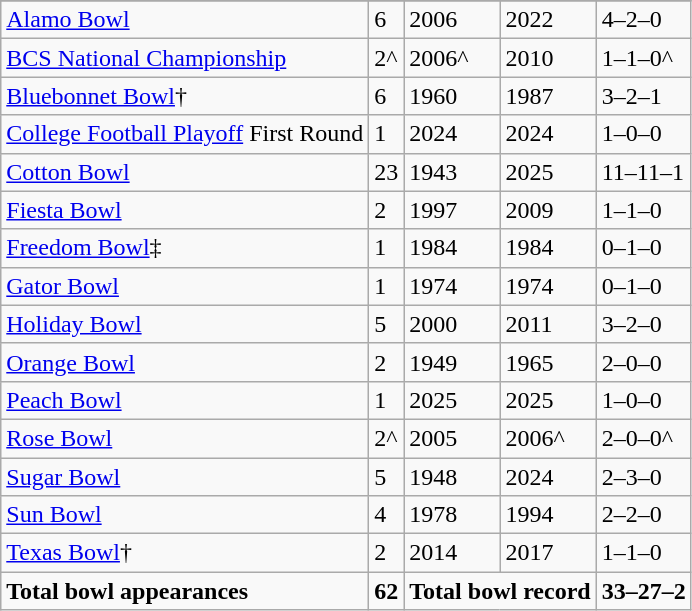<table class="wikitable">
<tr>
</tr>
<tr>
<td><a href='#'>Alamo Bowl</a></td>
<td>6</td>
<td>2006</td>
<td>2022</td>
<td>4–2–0</td>
</tr>
<tr>
<td><a href='#'>BCS National Championship</a></td>
<td>2^</td>
<td>2006^</td>
<td>2010</td>
<td>1–1–0^</td>
</tr>
<tr>
<td><a href='#'>Bluebonnet Bowl</a>†</td>
<td>6</td>
<td>1960</td>
<td>1987</td>
<td>3–2–1</td>
</tr>
<tr>
<td><a href='#'>College Football Playoff</a> First Round</td>
<td>1</td>
<td>2024</td>
<td>2024</td>
<td>1–0–0</td>
</tr>
<tr>
<td><a href='#'>Cotton Bowl</a></td>
<td>23</td>
<td>1943</td>
<td>2025</td>
<td>11–11–1</td>
</tr>
<tr>
<td><a href='#'>Fiesta Bowl</a></td>
<td>2</td>
<td>1997</td>
<td>2009</td>
<td>1–1–0</td>
</tr>
<tr>
<td><a href='#'>Freedom Bowl</a>‡</td>
<td>1</td>
<td>1984</td>
<td>1984</td>
<td>0–1–0</td>
</tr>
<tr>
<td><a href='#'>Gator Bowl</a></td>
<td>1</td>
<td>1974</td>
<td>1974</td>
<td>0–1–0</td>
</tr>
<tr>
<td><a href='#'>Holiday Bowl</a></td>
<td>5</td>
<td>2000</td>
<td>2011</td>
<td>3–2–0</td>
</tr>
<tr>
<td><a href='#'>Orange Bowl</a></td>
<td>2</td>
<td>1949</td>
<td>1965</td>
<td>2–0–0</td>
</tr>
<tr>
<td><a href='#'>Peach Bowl</a></td>
<td>1</td>
<td>2025</td>
<td>2025</td>
<td>1–0–0</td>
</tr>
<tr>
<td><a href='#'>Rose Bowl</a></td>
<td>2^</td>
<td>2005</td>
<td>2006^</td>
<td>2–0–0^</td>
</tr>
<tr>
<td><a href='#'>Sugar Bowl</a></td>
<td>5</td>
<td>1948</td>
<td>2024</td>
<td>2–3–0</td>
</tr>
<tr>
<td><a href='#'>Sun Bowl</a></td>
<td>4</td>
<td>1978</td>
<td>1994</td>
<td>2–2–0</td>
</tr>
<tr>
<td><a href='#'>Texas Bowl</a>†</td>
<td>2</td>
<td>2014</td>
<td>2017</td>
<td>1–1–0</td>
</tr>
<tr>
<td><strong>Total bowl appearances</strong></td>
<td><strong>62</strong></td>
<td colspan="2"><strong>Total bowl record</strong></td>
<td><strong>33–27–2</strong></td>
</tr>
</table>
